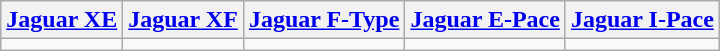<table class="wikitable">
<tr>
<th><a href='#'>Jaguar XE</a></th>
<th><a href='#'>Jaguar XF</a></th>
<th><a href='#'>Jaguar F-Type</a></th>
<th><a href='#'>Jaguar E-Pace</a></th>
<th><a href='#'>Jaguar I-Pace</a></th>
</tr>
<tr>
<td></td>
<td></td>
<td></td>
<td></td>
<td></td>
</tr>
</table>
